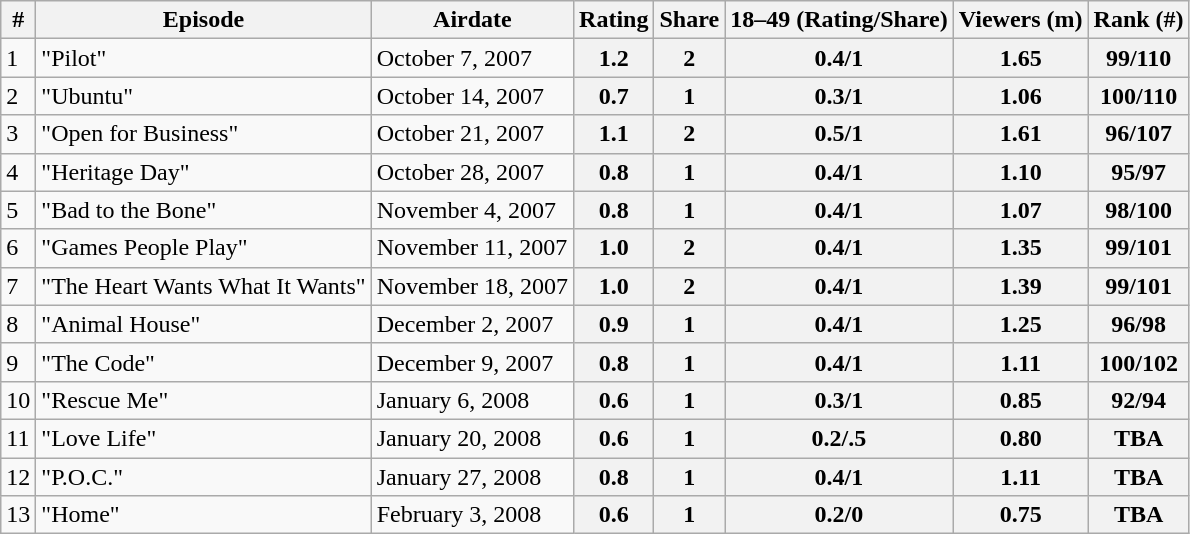<table class="wikitable">
<tr>
<th>#</th>
<th>Episode</th>
<th>Airdate</th>
<th>Rating</th>
<th>Share</th>
<th>18–49 (Rating/Share)</th>
<th>Viewers (m)</th>
<th>Rank (#)</th>
</tr>
<tr>
<td>1</td>
<td>"Pilot"</td>
<td>October 7, 2007</td>
<th style="text-align:center">1.2</th>
<th style="text-align:center">2</th>
<th style="text-align:center">0.4/1</th>
<th style="text-align:center">1.65</th>
<th style="text-align:center">99/110</th>
</tr>
<tr>
<td>2</td>
<td>"Ubuntu"</td>
<td>October 14, 2007</td>
<th style="text-align:center">0.7</th>
<th style="text-align:center">1</th>
<th style="text-align:center">0.3/1</th>
<th style="text-align:center">1.06</th>
<th style="text-align:center">100/110</th>
</tr>
<tr>
<td>3</td>
<td>"Open for Business"</td>
<td>October 21, 2007</td>
<th style="text-align:center">1.1</th>
<th style="text-align:center">2</th>
<th style="text-align:center">0.5/1</th>
<th style="text-align:center">1.61</th>
<th style="text-align:center">96/107</th>
</tr>
<tr>
<td>4</td>
<td>"Heritage Day"</td>
<td>October 28, 2007</td>
<th style="text-align:center">0.8</th>
<th style="text-align:center">1</th>
<th style="text-align:center">0.4/1</th>
<th style="text-align:center">1.10</th>
<th style="text-align:center">95/97</th>
</tr>
<tr>
<td>5</td>
<td>"Bad to the Bone"</td>
<td>November 4, 2007</td>
<th style="text-align:center">0.8</th>
<th style="text-align:center">1</th>
<th style="text-align:center">0.4/1</th>
<th style="text-align:center">1.07</th>
<th style="text-align:center">98/100</th>
</tr>
<tr>
<td>6</td>
<td>"Games People Play"</td>
<td>November 11, 2007</td>
<th style="text-align:center">1.0</th>
<th style="text-align:center">2</th>
<th style="text-align:center">0.4/1</th>
<th style="text-align:center">1.35</th>
<th style="text-align:center">99/101</th>
</tr>
<tr>
<td>7</td>
<td>"The Heart Wants What It Wants"</td>
<td>November 18, 2007</td>
<th style="text-align:center">1.0</th>
<th style="text-align:center">2</th>
<th style="text-align:center">0.4/1</th>
<th style="text-align:center">1.39</th>
<th style="text-align:center">99/101</th>
</tr>
<tr>
<td>8</td>
<td>"Animal House"</td>
<td>December 2, 2007</td>
<th style="text-align:center">0.9</th>
<th style="text-align:center">1</th>
<th style="text-align:center">0.4/1</th>
<th style="text-align:center">1.25</th>
<th style="text-align:center">96/98</th>
</tr>
<tr>
<td>9</td>
<td>"The Code"</td>
<td>December 9, 2007</td>
<th style="text-align:center">0.8</th>
<th style="text-align:center">1</th>
<th style="text-align:center">0.4/1</th>
<th style="text-align:center">1.11</th>
<th style="text-align:center">100/102</th>
</tr>
<tr>
<td>10</td>
<td>"Rescue Me"</td>
<td>January 6, 2008</td>
<th style="text-align:center">0.6</th>
<th style="text-align:center">1</th>
<th style="text-align:center">0.3/1</th>
<th style="text-align:center">0.85</th>
<th style="text-align:center">92/94</th>
</tr>
<tr>
<td>11</td>
<td>"Love Life"</td>
<td>January 20, 2008</td>
<th style="text-align:center">0.6</th>
<th style="text-align:center">1</th>
<th style="text-align:center">0.2/.5</th>
<th style="text-align:center">0.80</th>
<th style="text-align:center">TBA</th>
</tr>
<tr>
<td>12</td>
<td>"P.O.C."</td>
<td>January 27, 2008</td>
<th style="text-align:center">0.8</th>
<th style="text-align:center">1</th>
<th style="text-align:center">0.4/1</th>
<th style="text-align:center">1.11</th>
<th style="text-align:center">TBA</th>
</tr>
<tr>
<td>13</td>
<td>"Home"</td>
<td>February 3, 2008</td>
<th style="text-align:center">0.6</th>
<th style="text-align:center">1</th>
<th style="text-align:center">0.2/0</th>
<th style="text-align:center">0.75</th>
<th style="text-align:center">TBA</th>
</tr>
</table>
